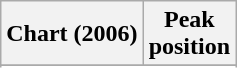<table class="wikitable sortable plainrowheaders" style="text-align:center">
<tr>
<th scope="col">Chart (2006)</th>
<th scope="col">Peak<br>position</th>
</tr>
<tr>
</tr>
<tr>
</tr>
<tr>
</tr>
</table>
